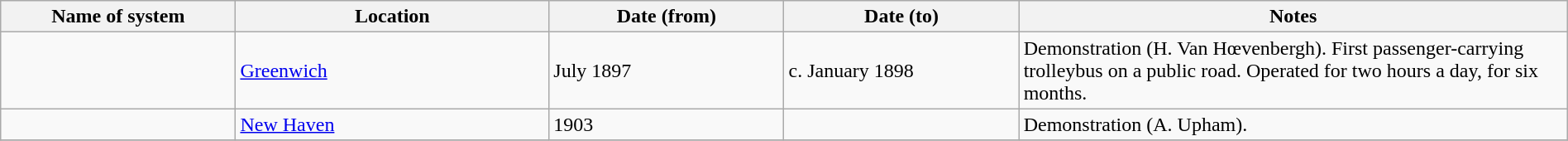<table class="wikitable" width=100%>
<tr>
<th width=15%>Name of system</th>
<th width=20%>Location</th>
<th width=15%>Date (from)</th>
<th width=15%>Date (to)</th>
<th width=35%>Notes</th>
</tr>
<tr>
<td> </td>
<td><a href='#'>Greenwich</a></td>
<td>July 1897</td>
<td>c. January 1898</td>
<td>Demonstration (H. Van Hœvenbergh). First passenger-carrying trolleybus on a public road. Operated for two hours a day, for six months.</td>
</tr>
<tr>
<td> </td>
<td><a href='#'>New Haven</a></td>
<td>1903</td>
<td> </td>
<td>Demonstration (A. Upham).</td>
</tr>
<tr>
</tr>
</table>
